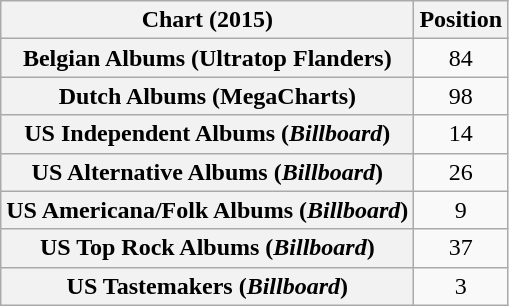<table class="wikitable sortable plainrowheaders" style="text-align:center">
<tr>
<th scope="col">Chart (2015)</th>
<th scope="col">Position</th>
</tr>
<tr>
<th scope="row">Belgian Albums (Ultratop Flanders)</th>
<td>84</td>
</tr>
<tr>
<th scope="row">Dutch Albums (MegaCharts)</th>
<td>98</td>
</tr>
<tr>
<th scope="row">US Independent Albums (<em>Billboard</em>)</th>
<td>14</td>
</tr>
<tr>
<th scope="row">US Alternative Albums (<em>Billboard</em>)</th>
<td>26</td>
</tr>
<tr>
<th scope="row">US Americana/Folk Albums (<em>Billboard</em>)</th>
<td>9</td>
</tr>
<tr>
<th scope="row">US Top Rock Albums (<em>Billboard</em>)</th>
<td>37</td>
</tr>
<tr>
<th scope="row">US Tastemakers  (<em>Billboard</em>)</th>
<td>3</td>
</tr>
</table>
